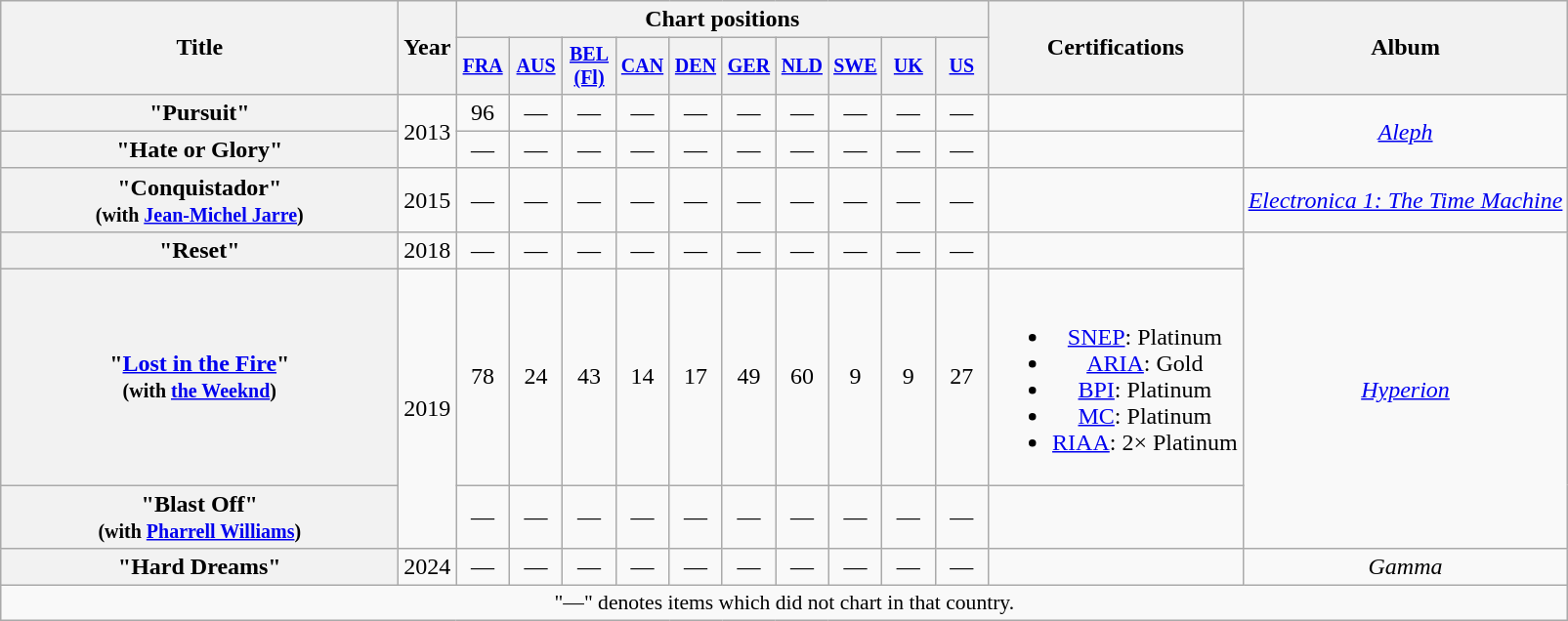<table class="wikitable plainrowheaders" style="text-align:center">
<tr>
<th scope="col" rowspan="2" style="width:16.5em;">Title</th>
<th scope="col" rowspan="2">Year</th>
<th scope="col" colspan="10">Chart positions</th>
<th scope="col" rowspan="2">Certifications</th>
<th scope="col" rowspan="2">Album</th>
</tr>
<tr>
<th style="width:30px; font-size:smaller;"><a href='#'>FRA</a><br></th>
<th style="width:30px; font-size:smaller;"><a href='#'>AUS</a><br></th>
<th style="width:30px; font-size:smaller;"><a href='#'>BEL<br>(Fl)</a><br></th>
<th style="width:30px; font-size:smaller;"><a href='#'>CAN</a><br></th>
<th style="width:30px; font-size:smaller;"><a href='#'>DEN</a><br></th>
<th style="width:30px; font-size:smaller;"><a href='#'>GER</a><br></th>
<th style="width:30px; font-size:smaller;"><a href='#'>NLD</a><br></th>
<th style="width:30px; font-size:smaller;"><a href='#'>SWE</a><br></th>
<th style="width:30px; font-size:smaller;"><a href='#'>UK</a><br></th>
<th style="width:30px; font-size:smaller;"><a href='#'>US</a><br></th>
</tr>
<tr>
<th scope="row">"Pursuit"</th>
<td rowspan="2">2013</td>
<td>96</td>
<td>—</td>
<td>—</td>
<td>—</td>
<td>—</td>
<td>—</td>
<td>—</td>
<td>—</td>
<td>—</td>
<td>—</td>
<td></td>
<td rowspan="2"><em><a href='#'>Aleph</a></em></td>
</tr>
<tr>
<th scope="row">"Hate or Glory"</th>
<td>—</td>
<td>—</td>
<td>—</td>
<td>—</td>
<td>—</td>
<td>—</td>
<td>—</td>
<td>—</td>
<td>—</td>
<td>—</td>
<td></td>
</tr>
<tr>
<th scope="row">"Conquistador"<br><small>(with <a href='#'>Jean-Michel Jarre</a>)</small></th>
<td>2015</td>
<td>—</td>
<td>—</td>
<td>—</td>
<td>—</td>
<td>—</td>
<td>—</td>
<td>—</td>
<td>—</td>
<td>—</td>
<td>—</td>
<td></td>
<td><em><a href='#'>Electronica 1: The Time Machine</a></em></td>
</tr>
<tr>
<th scope="row">"Reset"</th>
<td>2018</td>
<td>—</td>
<td>—</td>
<td>—</td>
<td>—</td>
<td>—</td>
<td>—</td>
<td>—</td>
<td>—</td>
<td>—</td>
<td>—</td>
<td></td>
<td rowspan="3"><em><a href='#'>Hyperion</a></em></td>
</tr>
<tr>
<th scope="row">"<a href='#'>Lost in the Fire</a>" <br><small>(with <a href='#'>the Weeknd</a>)</small></th>
<td rowspan="2">2019</td>
<td>78</td>
<td>24</td>
<td>43</td>
<td>14</td>
<td>17</td>
<td>49</td>
<td>60</td>
<td>9</td>
<td>9</td>
<td>27</td>
<td><br><ul><li><a href='#'>SNEP</a>: Platinum</li><li><a href='#'>ARIA</a>: Gold</li><li><a href='#'>BPI</a>: Platinum</li><li><a href='#'>MC</a>: Platinum</li><li><a href='#'>RIAA</a>: 2× Platinum</li></ul></td>
</tr>
<tr>
<th scope="row">"Blast Off"<br><small>(with <a href='#'>Pharrell Williams</a>)</small></th>
<td>—</td>
<td>—</td>
<td>—</td>
<td>—</td>
<td>—</td>
<td>—</td>
<td>—</td>
<td>—</td>
<td>—</td>
<td>—</td>
<td></td>
</tr>
<tr>
<th scope="row">"Hard Dreams"<br></th>
<td>2024</td>
<td>—</td>
<td>—</td>
<td>—</td>
<td>—</td>
<td>—</td>
<td>—</td>
<td>—</td>
<td>—</td>
<td>—</td>
<td>—</td>
<td></td>
<td><em>Gamma</em></td>
</tr>
<tr>
<td colspan="14" style="font-size:90%;">"—" denotes items which did not chart in that country.</td>
</tr>
</table>
